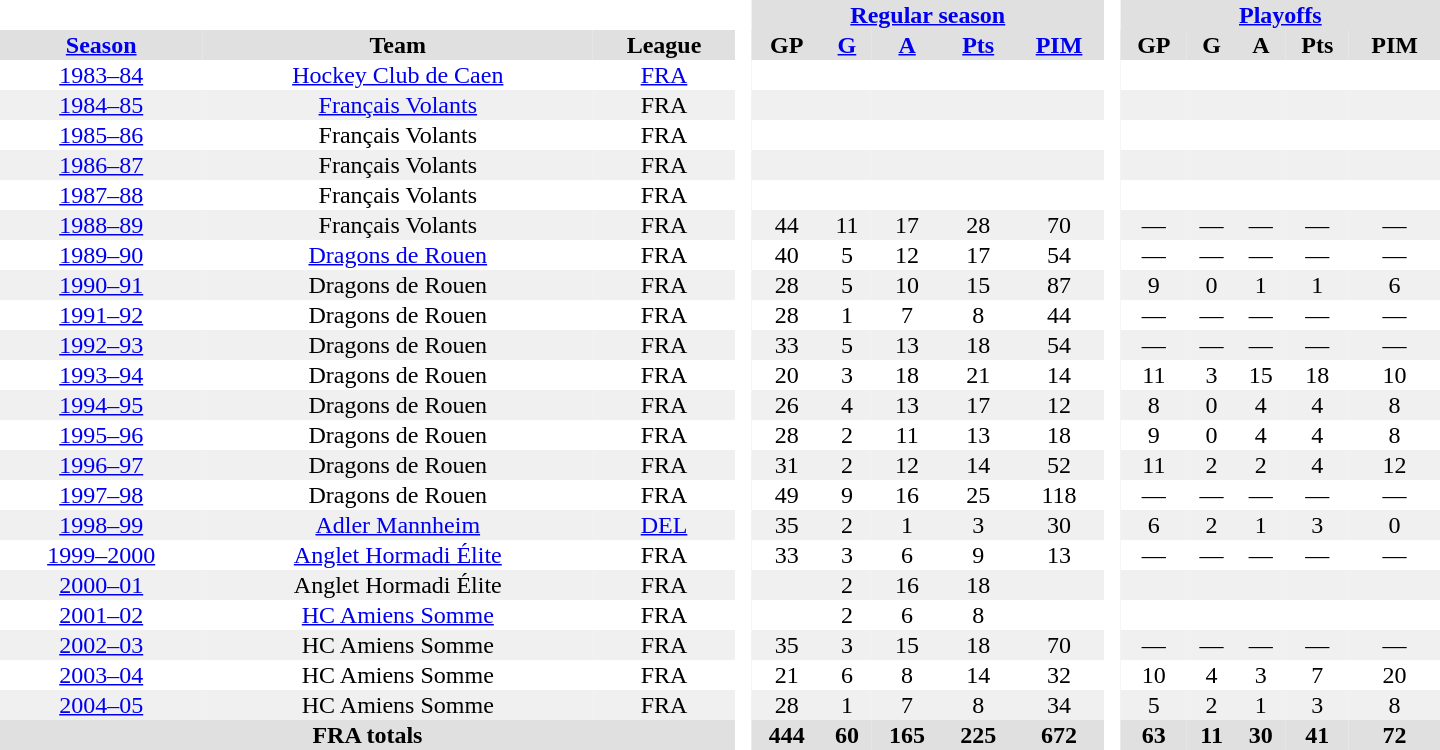<table border="0" cellpadding="1" cellspacing="0" style="text-align:center; width:60em">
<tr bgcolor="#e0e0e0">
<th colspan="3" bgcolor="#ffffff"> </th>
<th rowspan="99" bgcolor="#ffffff"> </th>
<th colspan="5"><a href='#'>Regular season</a></th>
<th rowspan="99" bgcolor="#ffffff"> </th>
<th colspan="5"><a href='#'>Playoffs</a></th>
</tr>
<tr bgcolor="#e0e0e0">
<th><a href='#'>Season</a></th>
<th>Team</th>
<th>League</th>
<th>GP</th>
<th><a href='#'>G</a></th>
<th><a href='#'>A</a></th>
<th><a href='#'>Pts</a></th>
<th><a href='#'>PIM</a></th>
<th>GP</th>
<th>G</th>
<th>A</th>
<th>Pts</th>
<th>PIM</th>
</tr>
<tr>
<td><a href='#'>1983–84</a></td>
<td><a href='#'>Hockey Club de Caen</a></td>
<td><a href='#'>FRA</a></td>
<td></td>
<td></td>
<td></td>
<td></td>
<td></td>
<td></td>
<td></td>
<td></td>
<td></td>
<td></td>
</tr>
<tr bgcolor="#f0f0f0">
<td><a href='#'>1984–85</a></td>
<td><a href='#'>Français Volants</a></td>
<td>FRA</td>
<td></td>
<td></td>
<td></td>
<td></td>
<td></td>
<td></td>
<td></td>
<td></td>
<td></td>
<td></td>
</tr>
<tr>
<td><a href='#'>1985–86</a></td>
<td>Français Volants</td>
<td>FRA</td>
<td></td>
<td></td>
<td></td>
<td></td>
<td></td>
<td></td>
<td></td>
<td></td>
<td></td>
<td></td>
</tr>
<tr bgcolor="#f0f0f0">
<td><a href='#'>1986–87</a></td>
<td>Français Volants</td>
<td>FRA</td>
<td></td>
<td></td>
<td></td>
<td></td>
<td></td>
<td></td>
<td></td>
<td></td>
<td></td>
<td></td>
</tr>
<tr>
<td><a href='#'>1987–88</a></td>
<td>Français Volants</td>
<td>FRA</td>
<td></td>
<td></td>
<td></td>
<td></td>
<td></td>
<td></td>
<td></td>
<td></td>
<td></td>
<td></td>
</tr>
<tr bgcolor="#f0f0f0">
<td><a href='#'>1988–89</a></td>
<td>Français Volants</td>
<td>FRA</td>
<td>44</td>
<td>11</td>
<td>17</td>
<td>28</td>
<td>70</td>
<td>—</td>
<td>—</td>
<td>—</td>
<td>—</td>
<td>—</td>
</tr>
<tr>
<td><a href='#'>1989–90</a></td>
<td><a href='#'>Dragons de Rouen</a></td>
<td>FRA</td>
<td>40</td>
<td>5</td>
<td>12</td>
<td>17</td>
<td>54</td>
<td>—</td>
<td>—</td>
<td>—</td>
<td>—</td>
<td>—</td>
</tr>
<tr bgcolor="#f0f0f0">
<td><a href='#'>1990–91</a></td>
<td>Dragons de Rouen</td>
<td>FRA</td>
<td>28</td>
<td>5</td>
<td>10</td>
<td>15</td>
<td>87</td>
<td>9</td>
<td>0</td>
<td>1</td>
<td>1</td>
<td>6</td>
</tr>
<tr>
<td><a href='#'>1991–92</a></td>
<td>Dragons de Rouen</td>
<td>FRA</td>
<td>28</td>
<td>1</td>
<td>7</td>
<td>8</td>
<td>44</td>
<td>—</td>
<td>—</td>
<td>—</td>
<td>—</td>
<td>—</td>
</tr>
<tr bgcolor="#f0f0f0">
<td><a href='#'>1992–93</a></td>
<td>Dragons de Rouen</td>
<td>FRA</td>
<td>33</td>
<td>5</td>
<td>13</td>
<td>18</td>
<td>54</td>
<td>—</td>
<td>—</td>
<td>—</td>
<td>—</td>
<td>—</td>
</tr>
<tr>
<td><a href='#'>1993–94</a></td>
<td>Dragons de Rouen</td>
<td>FRA</td>
<td>20</td>
<td>3</td>
<td>18</td>
<td>21</td>
<td>14</td>
<td>11</td>
<td>3</td>
<td>15</td>
<td>18</td>
<td>10</td>
</tr>
<tr bgcolor="#f0f0f0">
<td><a href='#'>1994–95</a></td>
<td>Dragons de Rouen</td>
<td>FRA</td>
<td>26</td>
<td>4</td>
<td>13</td>
<td>17</td>
<td>12</td>
<td>8</td>
<td>0</td>
<td>4</td>
<td>4</td>
<td>8</td>
</tr>
<tr>
<td><a href='#'>1995–96</a></td>
<td>Dragons de Rouen</td>
<td>FRA</td>
<td>28</td>
<td>2</td>
<td>11</td>
<td>13</td>
<td>18</td>
<td>9</td>
<td>0</td>
<td>4</td>
<td>4</td>
<td>8</td>
</tr>
<tr bgcolor="#f0f0f0">
<td><a href='#'>1996–97</a></td>
<td>Dragons de Rouen</td>
<td>FRA</td>
<td>31</td>
<td>2</td>
<td>12</td>
<td>14</td>
<td>52</td>
<td>11</td>
<td>2</td>
<td>2</td>
<td>4</td>
<td>12</td>
</tr>
<tr>
<td><a href='#'>1997–98</a></td>
<td>Dragons de Rouen</td>
<td>FRA</td>
<td>49</td>
<td>9</td>
<td>16</td>
<td>25</td>
<td>118</td>
<td>—</td>
<td>—</td>
<td>—</td>
<td>—</td>
<td>—</td>
</tr>
<tr bgcolor="#f0f0f0">
<td><a href='#'>1998–99</a></td>
<td><a href='#'>Adler Mannheim</a></td>
<td><a href='#'>DEL</a></td>
<td>35</td>
<td>2</td>
<td>1</td>
<td>3</td>
<td>30</td>
<td>6</td>
<td>2</td>
<td>1</td>
<td>3</td>
<td>0</td>
</tr>
<tr>
<td><a href='#'>1999–2000</a></td>
<td><a href='#'>Anglet Hormadi Élite</a></td>
<td>FRA</td>
<td>33</td>
<td>3</td>
<td>6</td>
<td>9</td>
<td>13</td>
<td>—</td>
<td>—</td>
<td>—</td>
<td>—</td>
<td>—</td>
</tr>
<tr bgcolor="#f0f0f0">
<td><a href='#'>2000–01</a></td>
<td>Anglet Hormadi Élite</td>
<td>FRA</td>
<td></td>
<td>2</td>
<td>16</td>
<td>18</td>
<td></td>
<td></td>
<td></td>
<td></td>
<td></td>
<td></td>
</tr>
<tr>
<td><a href='#'>2001–02</a></td>
<td><a href='#'>HC Amiens Somme</a></td>
<td>FRA</td>
<td></td>
<td>2</td>
<td>6</td>
<td>8</td>
<td></td>
<td></td>
<td></td>
<td></td>
<td></td>
<td></td>
</tr>
<tr bgcolor="#f0f0f0">
<td><a href='#'>2002–03</a></td>
<td>HC Amiens Somme</td>
<td>FRA</td>
<td>35</td>
<td>3</td>
<td>15</td>
<td>18</td>
<td>70</td>
<td>—</td>
<td>—</td>
<td>—</td>
<td>—</td>
<td>—</td>
</tr>
<tr>
<td><a href='#'>2003–04</a></td>
<td>HC Amiens Somme</td>
<td>FRA</td>
<td>21</td>
<td>6</td>
<td>8</td>
<td>14</td>
<td>32</td>
<td>10</td>
<td>4</td>
<td>3</td>
<td>7</td>
<td>20</td>
</tr>
<tr bgcolor="#f0f0f0">
<td><a href='#'>2004–05</a></td>
<td>HC Amiens Somme</td>
<td>FRA</td>
<td>28</td>
<td>1</td>
<td>7</td>
<td>8</td>
<td>34</td>
<td>5</td>
<td>2</td>
<td>1</td>
<td>3</td>
<td>8</td>
</tr>
<tr bgcolor="#e0e0e0">
<th colspan="3">FRA totals</th>
<th>444</th>
<th>60</th>
<th>165</th>
<th>225</th>
<th>672</th>
<th>63</th>
<th>11</th>
<th>30</th>
<th>41</th>
<th>72</th>
</tr>
</table>
